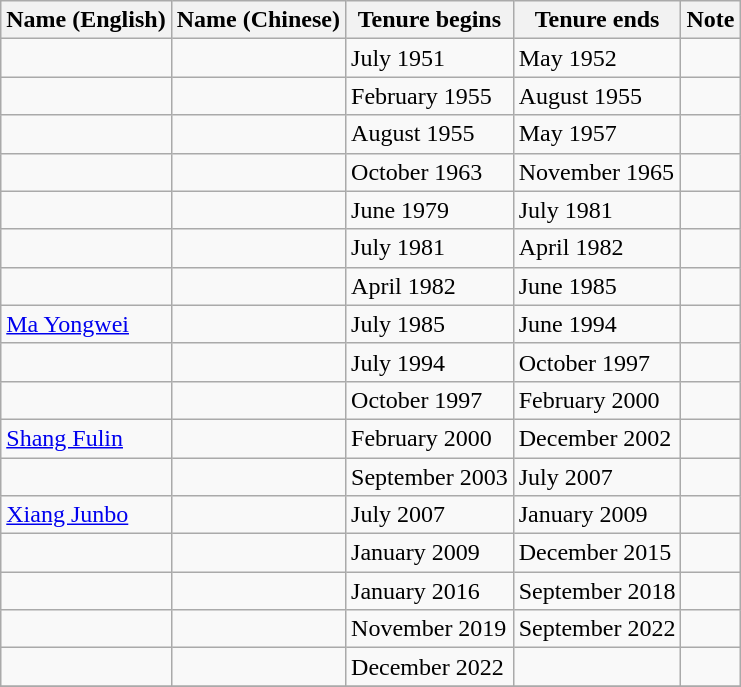<table class="wikitable">
<tr>
<th>Name (English)</th>
<th>Name (Chinese)</th>
<th>Tenure begins</th>
<th>Tenure ends</th>
<th>Note</th>
</tr>
<tr>
<td></td>
<td></td>
<td>July 1951</td>
<td>May 1952</td>
<td></td>
</tr>
<tr>
<td></td>
<td></td>
<td>February 1955</td>
<td>August 1955</td>
<td></td>
</tr>
<tr>
<td></td>
<td></td>
<td>August 1955</td>
<td>May 1957</td>
<td></td>
</tr>
<tr>
<td></td>
<td></td>
<td>October 1963</td>
<td>November 1965</td>
<td></td>
</tr>
<tr>
<td></td>
<td></td>
<td>June 1979</td>
<td>July 1981</td>
<td></td>
</tr>
<tr>
<td></td>
<td></td>
<td>July 1981</td>
<td>April 1982</td>
<td></td>
</tr>
<tr>
<td></td>
<td></td>
<td>April 1982</td>
<td>June 1985</td>
<td></td>
</tr>
<tr>
<td><a href='#'>Ma Yongwei</a></td>
<td></td>
<td>July 1985</td>
<td>June 1994</td>
<td></td>
</tr>
<tr>
<td></td>
<td></td>
<td>July 1994</td>
<td>October 1997</td>
<td></td>
</tr>
<tr>
<td></td>
<td></td>
<td>October 1997</td>
<td>February 2000</td>
<td></td>
</tr>
<tr>
<td><a href='#'>Shang Fulin</a></td>
<td></td>
<td>February 2000</td>
<td>December 2002</td>
<td></td>
</tr>
<tr>
<td></td>
<td></td>
<td>September 2003</td>
<td>July 2007</td>
<td></td>
</tr>
<tr>
<td><a href='#'>Xiang Junbo</a></td>
<td></td>
<td>July 2007</td>
<td>January 2009</td>
<td></td>
</tr>
<tr>
<td></td>
<td></td>
<td>January 2009</td>
<td>December 2015</td>
<td></td>
</tr>
<tr>
<td></td>
<td></td>
<td>January 2016</td>
<td>September 2018</td>
<td></td>
</tr>
<tr>
<td></td>
<td></td>
<td>November 2019</td>
<td>September 2022</td>
<td></td>
</tr>
<tr>
<td></td>
<td></td>
<td>December 2022</td>
<td></td>
<td></td>
</tr>
<tr>
</tr>
</table>
